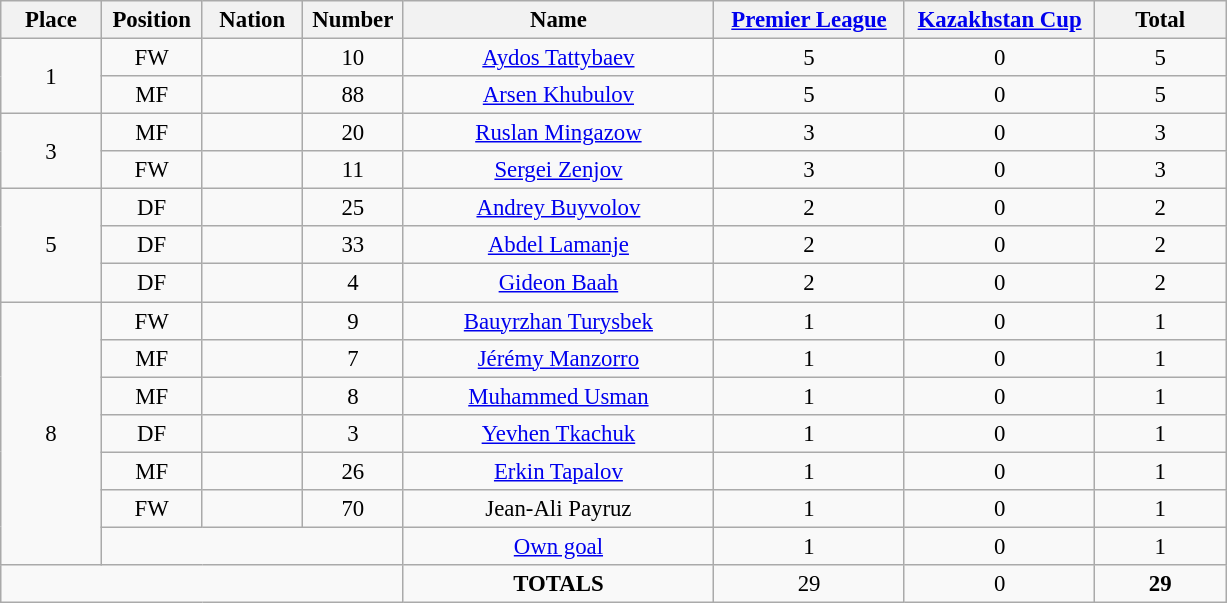<table class="wikitable" style="font-size: 95%; text-align: center;">
<tr>
<th width=60>Place</th>
<th width=60>Position</th>
<th width=60>Nation</th>
<th width=60>Number</th>
<th width=200>Name</th>
<th width=120><a href='#'>Premier League</a></th>
<th width=120><a href='#'>Kazakhstan Cup</a></th>
<th width=80>Total</th>
</tr>
<tr>
<td rowspan="2">1</td>
<td>FW</td>
<td></td>
<td>10</td>
<td><a href='#'>Aydos Tattybaev</a></td>
<td>5</td>
<td>0</td>
<td>5</td>
</tr>
<tr>
<td>MF</td>
<td></td>
<td>88</td>
<td><a href='#'>Arsen Khubulov</a></td>
<td>5</td>
<td>0</td>
<td>5</td>
</tr>
<tr>
<td rowspan="2">3</td>
<td>MF</td>
<td></td>
<td>20</td>
<td><a href='#'>Ruslan Mingazow</a></td>
<td>3</td>
<td>0</td>
<td>3</td>
</tr>
<tr>
<td>FW</td>
<td></td>
<td>11</td>
<td><a href='#'>Sergei Zenjov</a></td>
<td>3</td>
<td>0</td>
<td>3</td>
</tr>
<tr>
<td rowspan="3">5</td>
<td>DF</td>
<td></td>
<td>25</td>
<td><a href='#'>Andrey Buyvolov</a></td>
<td>2</td>
<td>0</td>
<td>2</td>
</tr>
<tr>
<td>DF</td>
<td></td>
<td>33</td>
<td><a href='#'>Abdel Lamanje</a></td>
<td>2</td>
<td>0</td>
<td>2</td>
</tr>
<tr>
<td>DF</td>
<td></td>
<td>4</td>
<td><a href='#'>Gideon Baah</a></td>
<td>2</td>
<td>0</td>
<td>2</td>
</tr>
<tr>
<td rowspan="7">8</td>
<td>FW</td>
<td></td>
<td>9</td>
<td><a href='#'>Bauyrzhan Turysbek</a></td>
<td>1</td>
<td>0</td>
<td>1</td>
</tr>
<tr>
<td>MF</td>
<td></td>
<td>7</td>
<td><a href='#'>Jérémy Manzorro</a></td>
<td>1</td>
<td>0</td>
<td>1</td>
</tr>
<tr>
<td>MF</td>
<td></td>
<td>8</td>
<td><a href='#'>Muhammed Usman</a></td>
<td>1</td>
<td>0</td>
<td>1</td>
</tr>
<tr>
<td>DF</td>
<td></td>
<td>3</td>
<td><a href='#'>Yevhen Tkachuk</a></td>
<td>1</td>
<td>0</td>
<td>1</td>
</tr>
<tr>
<td>MF</td>
<td></td>
<td>26</td>
<td><a href='#'>Erkin Tapalov</a></td>
<td>1</td>
<td>0</td>
<td>1</td>
</tr>
<tr>
<td>FW</td>
<td></td>
<td>70</td>
<td>Jean-Ali Payruz</td>
<td>1</td>
<td>0</td>
<td>1</td>
</tr>
<tr>
<td colspan="3"></td>
<td><a href='#'>Own goal</a></td>
<td>1</td>
<td>0</td>
<td>1</td>
</tr>
<tr>
<td colspan="4"></td>
<td><strong>TOTALS</strong></td>
<td>29</td>
<td>0</td>
<td><strong>29</strong></td>
</tr>
</table>
